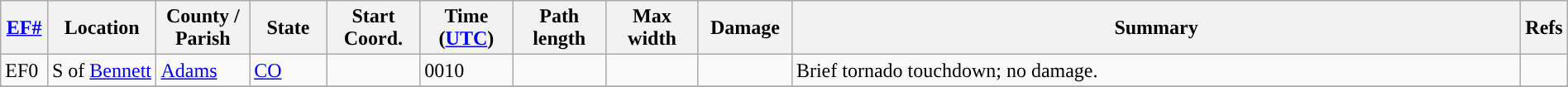<table class="wikitable sortable" style="width:100%;">
<tr>
<th scope="col" width="3%" align="center"><a href='#'>EF#</a></th>
<th scope="col" width="7%" align="center" class="unsortable">Location</th>
<th scope="col" width="6%" align="center" class="unsortable">County / Parish</th>
<th scope="col" width="5%" align="center">State</th>
<th scope="col" width="6%" align="center">Start Coord.</th>
<th scope="col" width="6%" align="center">Time (<a href='#'>UTC</a>)</th>
<th scope="col" width="6%" align="center">Path length</th>
<th scope="col" width="6%" align="center">Max width</th>
<th scope="col" width="6%" align="center">Damage</th>
<th scope="col" width="48%" class="unsortable" align="center">Summary</th>
<th scope="col" width="48%" class="unsortable" align="center">Refs</th>
</tr>
<tr>
<td>EF0</td>
<td>S of <a href='#'>Bennett</a></td>
<td><a href='#'>Adams</a></td>
<td><a href='#'>CO</a></td>
<td></td>
<td>0010</td>
<td></td>
<td></td>
<td></td>
<td>Brief tornado touchdown; no damage.</td>
<td></td>
</tr>
<tr>
</tr>
</table>
